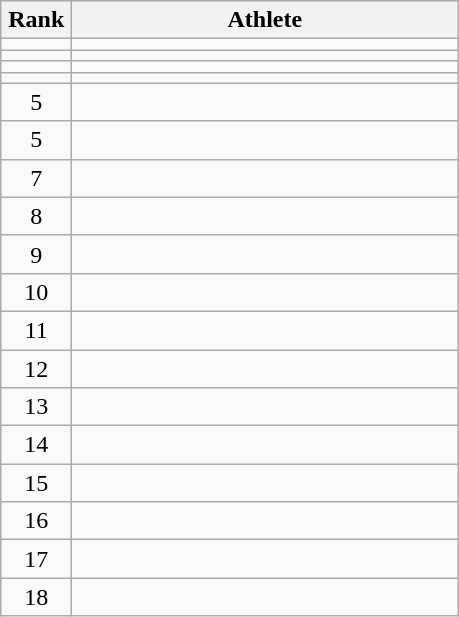<table class="wikitable" style="text-align: center;">
<tr>
<th width=40>Rank</th>
<th width=250>Athlete</th>
</tr>
<tr>
<td></td>
<td align="left"></td>
</tr>
<tr>
<td></td>
<td align="left"></td>
</tr>
<tr>
<td></td>
<td align="left"></td>
</tr>
<tr>
<td></td>
<td align="left"></td>
</tr>
<tr>
<td>5</td>
<td align="left"></td>
</tr>
<tr>
<td>5</td>
<td align="left"></td>
</tr>
<tr>
<td>7</td>
<td align="left"></td>
</tr>
<tr>
<td>8</td>
<td align="left"></td>
</tr>
<tr>
<td>9</td>
<td align="left"></td>
</tr>
<tr>
<td>10</td>
<td align="left"></td>
</tr>
<tr>
<td>11</td>
<td align="left"></td>
</tr>
<tr>
<td>12</td>
<td align="left"></td>
</tr>
<tr>
<td>13</td>
<td align="left"></td>
</tr>
<tr>
<td>14</td>
<td align="left"></td>
</tr>
<tr>
<td>15</td>
<td align="left"></td>
</tr>
<tr>
<td>16</td>
<td align="left"></td>
</tr>
<tr>
<td>17</td>
<td align="left"></td>
</tr>
<tr>
<td>18</td>
<td align="left"></td>
</tr>
</table>
